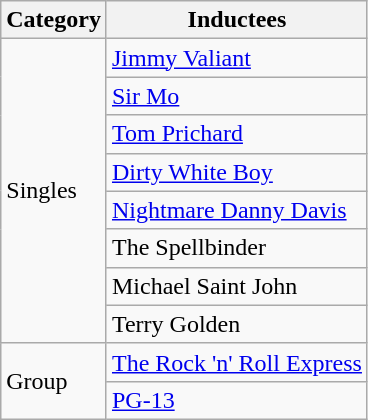<table class="wikitable">
<tr>
<th>Category</th>
<th>Inductees</th>
</tr>
<tr>
<td rowspan=8>Singles</td>
<td><a href='#'>Jimmy Valiant</a></td>
</tr>
<tr>
<td><a href='#'>Sir Mo</a></td>
</tr>
<tr>
<td><a href='#'>Tom Prichard</a></td>
</tr>
<tr>
<td><a href='#'>Dirty White Boy</a></td>
</tr>
<tr>
<td><a href='#'>Nightmare Danny Davis</a></td>
</tr>
<tr>
<td>The Spellbinder</td>
</tr>
<tr>
<td>Michael Saint John</td>
</tr>
<tr>
<td>Terry Golden</td>
</tr>
<tr>
<td rowspan=2>Group</td>
<td><a href='#'>The Rock 'n' Roll Express</a><br></td>
</tr>
<tr>
<td><a href='#'>PG-13</a><br></td>
</tr>
</table>
